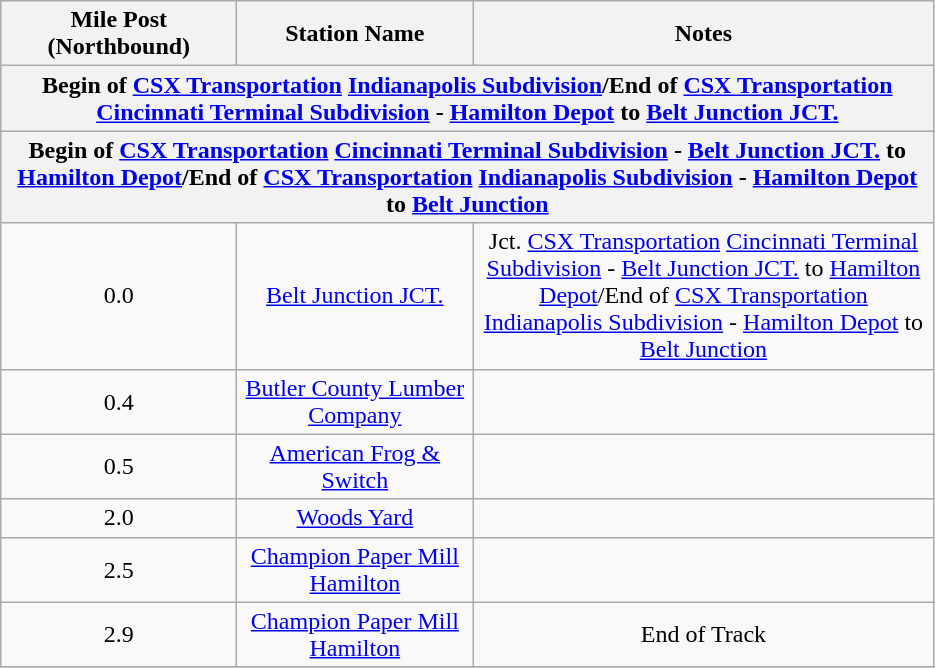<table class="wikitable" style="text-align:center;">
<tr>
<th width="150">Mile Post (Northbound)</th>
<th width="150">Station Name</th>
<th width="300">Notes</th>
</tr>
<tr style="background:#ddd;"{| class="wikitable" style="text-align:center;">
<th colspan="4">Begin of <a href='#'>CSX Transportation</a> <a href='#'>Indianapolis Subdivision</a>/End of <a href='#'>CSX Transportation</a> <a href='#'>Cincinnati Terminal Subdivision</a> - <a href='#'>Hamilton Depot</a> to <a href='#'>Belt Junction JCT.</a></th>
</tr>
<tr>
<th colspan="4">Begin of <a href='#'>CSX Transportation</a> <a href='#'>Cincinnati Terminal Subdivision</a> - <a href='#'>Belt Junction JCT.</a> to <a href='#'>Hamilton Depot</a>/End of <a href='#'>CSX Transportation</a> <a href='#'>Indianapolis Subdivision</a> - <a href='#'>Hamilton Depot</a> to <a href='#'>Belt Junction</a></th>
</tr>
<tr>
<td>0.0</td>
<td><a href='#'>Belt Junction JCT.</a></td>
<td>Jct. <a href='#'>CSX Transportation</a> <a href='#'>Cincinnati Terminal Subdivision</a> - <a href='#'>Belt Junction JCT.</a> to <a href='#'>Hamilton Depot</a>/End of <a href='#'>CSX Transportation</a> <a href='#'>Indianapolis Subdivision</a> - <a href='#'>Hamilton Depot</a> to <a href='#'>Belt Junction</a></td>
</tr>
<tr>
<td>0.4</td>
<td><a href='#'>Butler County Lumber Company</a></td>
<td></td>
</tr>
<tr>
<td>0.5</td>
<td><a href='#'>American Frog & Switch</a></td>
<td></td>
</tr>
<tr>
<td>2.0</td>
<td><a href='#'>Woods Yard</a></td>
<td></td>
</tr>
<tr>
<td>2.5</td>
<td><a href='#'>Champion Paper Mill Hamilton</a></td>
<td></td>
</tr>
<tr>
<td>2.9</td>
<td><a href='#'>Champion Paper Mill Hamilton</a></td>
<td>End of Track</td>
</tr>
<tr>
</tr>
</table>
